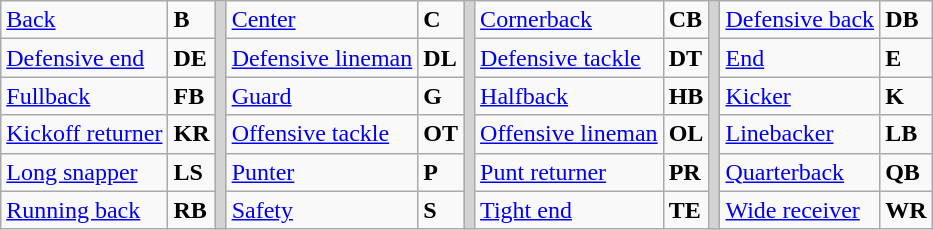<table class="wikitable">
<tr>
<td><a href='#'>Back</a></td>
<td><strong>B</strong></td>
<td rowSpan="6" style="background-color:lightgrey;"></td>
<td><a href='#'>Center</a></td>
<td><strong>C</strong></td>
<td rowSpan="6" style="background-color:lightgrey;"></td>
<td><a href='#'>Cornerback</a></td>
<td><strong>CB</strong></td>
<td rowSpan="6" style="background-color:lightgrey;"></td>
<td><a href='#'>Defensive back</a></td>
<td><strong>DB</strong></td>
</tr>
<tr>
<td><a href='#'>Defensive end</a></td>
<td><strong>DE</strong></td>
<td><a href='#'>Defensive lineman</a></td>
<td><strong>DL</strong></td>
<td><a href='#'>Defensive tackle</a></td>
<td><strong>DT</strong></td>
<td><a href='#'>End</a></td>
<td><strong>E</strong></td>
</tr>
<tr>
<td><a href='#'>Fullback</a></td>
<td><strong>FB</strong></td>
<td><a href='#'>Guard</a></td>
<td><strong>G</strong></td>
<td><a href='#'>Halfback</a></td>
<td><strong>HB</strong></td>
<td><a href='#'>Kicker</a></td>
<td><strong>K</strong></td>
</tr>
<tr>
<td><a href='#'>Kickoff returner</a></td>
<td><strong>KR</strong></td>
<td><a href='#'>Offensive tackle</a></td>
<td><strong>OT</strong></td>
<td><a href='#'>Offensive lineman</a></td>
<td><strong>OL</strong></td>
<td><a href='#'>Linebacker</a></td>
<td><strong>LB</strong></td>
</tr>
<tr>
<td><a href='#'>Long snapper</a></td>
<td><strong>LS</strong></td>
<td><a href='#'>Punter</a></td>
<td><strong>P</strong></td>
<td><a href='#'>Punt returner</a></td>
<td><strong>PR</strong></td>
<td><a href='#'>Quarterback</a></td>
<td><strong>QB</strong></td>
</tr>
<tr>
<td><a href='#'>Running back</a></td>
<td><strong>RB</strong></td>
<td><a href='#'>Safety</a></td>
<td><strong>S</strong></td>
<td><a href='#'>Tight end</a></td>
<td><strong>TE</strong></td>
<td><a href='#'>Wide receiver</a></td>
<td><strong>WR</strong></td>
</tr>
</table>
